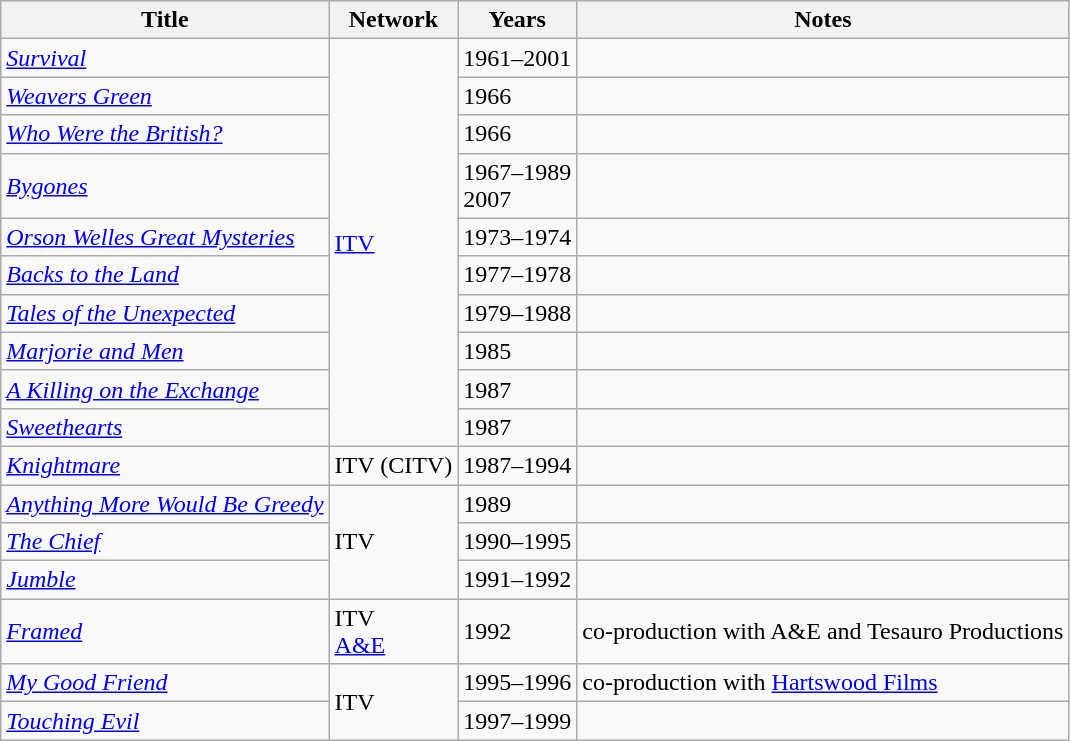<table class="wikitable sortable">
<tr>
<th>Title</th>
<th>Network</th>
<th>Years</th>
<th>Notes</th>
</tr>
<tr>
<td><em><a href='#'>Survival</a></em></td>
<td rowspan="10"><a href='#'>ITV</a></td>
<td>1961–2001</td>
<td></td>
</tr>
<tr>
<td><em><a href='#'>Weavers Green</a></em></td>
<td>1966</td>
<td></td>
</tr>
<tr>
<td><em><a href='#'>Who Were the British?</a></em></td>
<td>1966</td>
<td></td>
</tr>
<tr>
<td><em><a href='#'>Bygones</a></em></td>
<td>1967–1989<br>2007</td>
<td></td>
</tr>
<tr>
<td><em><a href='#'>Orson Welles Great Mysteries</a></em></td>
<td>1973–1974</td>
<td></td>
</tr>
<tr>
<td><em><a href='#'>Backs to the Land</a></em></td>
<td>1977–1978</td>
<td></td>
</tr>
<tr>
<td><em><a href='#'>Tales of the Unexpected</a></em></td>
<td>1979–1988</td>
<td></td>
</tr>
<tr>
<td><em><a href='#'>Marjorie and Men</a></em></td>
<td>1985</td>
<td></td>
</tr>
<tr>
<td><em><a href='#'>A Killing on the Exchange</a></em></td>
<td>1987</td>
<td></td>
</tr>
<tr>
<td><em><a href='#'>Sweethearts</a></em></td>
<td>1987</td>
<td></td>
</tr>
<tr>
<td><em><a href='#'>Knightmare</a></em></td>
<td>ITV (CITV)</td>
<td>1987–1994</td>
<td></td>
</tr>
<tr>
<td><em><a href='#'>Anything More Would Be Greedy</a></em></td>
<td rowspan="3">ITV</td>
<td>1989</td>
<td></td>
</tr>
<tr>
<td><em><a href='#'>The Chief</a></em></td>
<td>1990–1995</td>
<td></td>
</tr>
<tr>
<td><em><a href='#'>Jumble</a></em></td>
<td>1991–1992</td>
<td></td>
</tr>
<tr>
<td><em><a href='#'>Framed</a></em></td>
<td>ITV<br><a href='#'>A&E</a></td>
<td>1992</td>
<td>co-production with A&E and Tesauro Productions</td>
</tr>
<tr>
<td><em><a href='#'>My Good Friend</a></em></td>
<td rowspan="2">ITV</td>
<td>1995–1996</td>
<td>co-production with <a href='#'>Hartswood Films</a></td>
</tr>
<tr>
<td><em><a href='#'>Touching Evil</a></em></td>
<td>1997–1999</td>
<td></td>
</tr>
</table>
